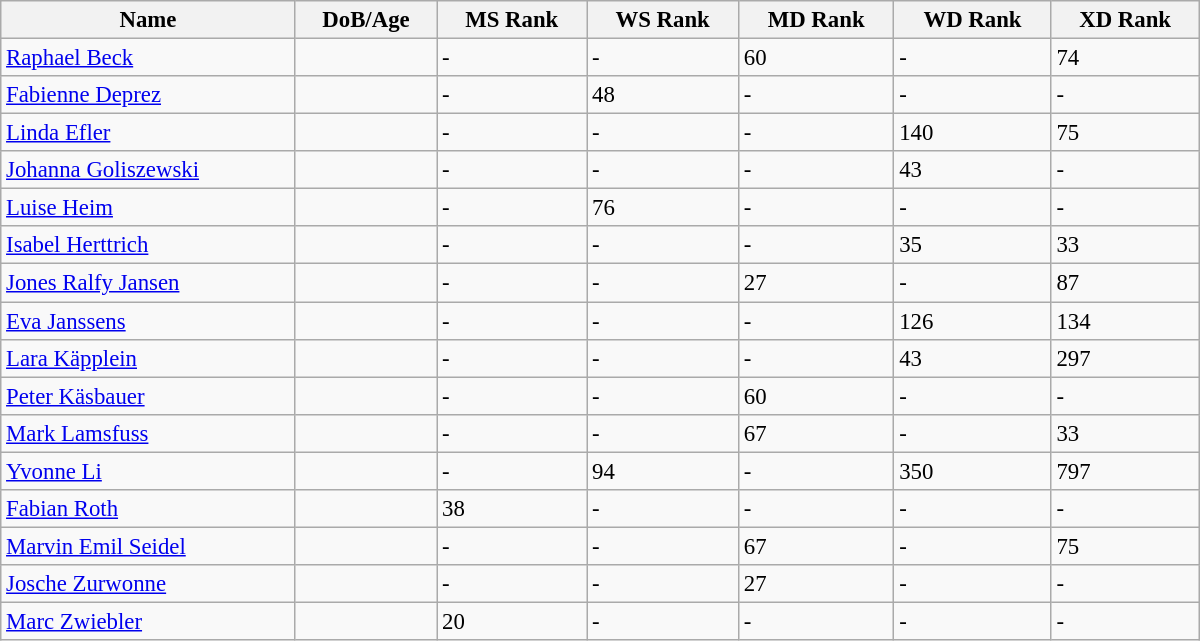<table class="wikitable"  style="width:800px; font-size:95%;">
<tr>
<th align="left">Name</th>
<th align="left">DoB/Age</th>
<th align="left">MS Rank</th>
<th align="left">WS Rank</th>
<th align="left">MD Rank</th>
<th align="left">WD Rank</th>
<th align="left">XD Rank</th>
</tr>
<tr>
<td><a href='#'>Raphael Beck</a></td>
<td></td>
<td>-</td>
<td>-</td>
<td>60</td>
<td>-</td>
<td>74</td>
</tr>
<tr>
<td><a href='#'>Fabienne Deprez</a></td>
<td></td>
<td>-</td>
<td>48</td>
<td>-</td>
<td>-</td>
<td>-</td>
</tr>
<tr>
<td><a href='#'>Linda Efler</a></td>
<td></td>
<td>-</td>
<td>-</td>
<td>-</td>
<td>140</td>
<td>75</td>
</tr>
<tr>
<td><a href='#'>Johanna Goliszewski</a></td>
<td></td>
<td>-</td>
<td>-</td>
<td>-</td>
<td>43</td>
<td>-</td>
</tr>
<tr>
<td><a href='#'>Luise Heim</a></td>
<td></td>
<td>-</td>
<td>76</td>
<td>-</td>
<td>-</td>
<td>-</td>
</tr>
<tr>
<td><a href='#'>Isabel Herttrich</a></td>
<td></td>
<td>-</td>
<td>-</td>
<td>-</td>
<td>35</td>
<td>33</td>
</tr>
<tr>
<td><a href='#'>Jones Ralfy Jansen</a></td>
<td></td>
<td>-</td>
<td>-</td>
<td>27</td>
<td>-</td>
<td>87</td>
</tr>
<tr>
<td><a href='#'>Eva Janssens</a></td>
<td></td>
<td>-</td>
<td>-</td>
<td>-</td>
<td>126</td>
<td>134</td>
</tr>
<tr>
<td><a href='#'>Lara Käpplein</a></td>
<td></td>
<td>-</td>
<td>-</td>
<td>-</td>
<td>43</td>
<td>297</td>
</tr>
<tr>
<td><a href='#'>Peter Käsbauer</a></td>
<td></td>
<td>-</td>
<td>-</td>
<td>60</td>
<td>-</td>
<td>-</td>
</tr>
<tr>
<td><a href='#'>Mark Lamsfuss</a></td>
<td></td>
<td>-</td>
<td>-</td>
<td>67</td>
<td>-</td>
<td>33</td>
</tr>
<tr>
<td><a href='#'>Yvonne Li</a></td>
<td></td>
<td>-</td>
<td>94</td>
<td>-</td>
<td>350</td>
<td>797</td>
</tr>
<tr>
<td><a href='#'>Fabian Roth</a></td>
<td></td>
<td>38</td>
<td>-</td>
<td>-</td>
<td>-</td>
<td>-</td>
</tr>
<tr>
<td><a href='#'>Marvin Emil Seidel</a></td>
<td></td>
<td>-</td>
<td>-</td>
<td>67</td>
<td>-</td>
<td>75</td>
</tr>
<tr>
<td><a href='#'>Josche Zurwonne</a></td>
<td></td>
<td>-</td>
<td>-</td>
<td>27</td>
<td>-</td>
<td>-</td>
</tr>
<tr>
<td><a href='#'>Marc Zwiebler</a></td>
<td></td>
<td>20</td>
<td>-</td>
<td>-</td>
<td>-</td>
<td>-</td>
</tr>
</table>
